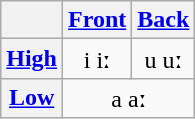<table class="wikitable IPA" style="text-align:center">
<tr>
<th></th>
<th><a href='#'>Front</a></th>
<th><a href='#'>Back</a></th>
</tr>
<tr align="center">
<th><a href='#'>High</a></th>
<td>i iː</td>
<td>u uː</td>
</tr>
<tr align="center">
<th><a href='#'>Low</a></th>
<td colspan="2">a aː</td>
</tr>
</table>
